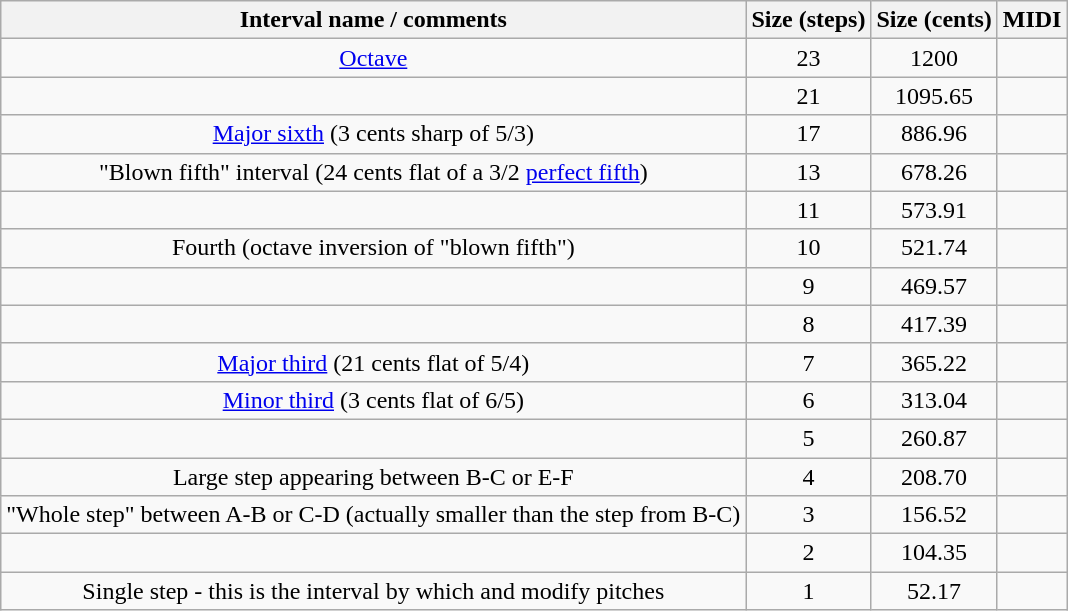<table class="wikitable sortable" style="text-align: center">
<tr>
<th>Interval name / comments</th>
<th>Size (steps)</th>
<th>Size (cents)</th>
<th>MIDI</th>
</tr>
<tr>
<td><a href='#'>Octave</a></td>
<td>23</td>
<td>1200</td>
<td></td>
</tr>
<tr>
<td></td>
<td>21</td>
<td>1095.65</td>
<td></td>
</tr>
<tr>
<td><a href='#'>Major sixth</a> (3 cents sharp of 5/3)</td>
<td>17</td>
<td>886.96</td>
<td></td>
</tr>
<tr>
<td>"Blown fifth" interval (24 cents flat of a 3/2 <a href='#'>perfect fifth</a>)</td>
<td>13</td>
<td>678.26</td>
<td></td>
</tr>
<tr>
<td></td>
<td>11</td>
<td>573.91</td>
<td></td>
</tr>
<tr>
<td>Fourth (octave inversion of "blown fifth")</td>
<td>10</td>
<td>521.74</td>
<td></td>
</tr>
<tr>
<td></td>
<td>9</td>
<td>469.57</td>
<td></td>
</tr>
<tr>
<td></td>
<td>8</td>
<td>417.39</td>
<td></td>
</tr>
<tr>
<td><a href='#'>Major third</a> (21 cents flat of 5/4)</td>
<td>7</td>
<td>365.22</td>
<td></td>
</tr>
<tr>
<td><a href='#'>Minor third</a> (3 cents flat of 6/5)</td>
<td>6</td>
<td>313.04</td>
<td></td>
</tr>
<tr>
<td></td>
<td>5</td>
<td>260.87</td>
<td></td>
</tr>
<tr>
<td>Large step appearing between B-C or E-F</td>
<td>4</td>
<td>208.70</td>
<td></td>
</tr>
<tr>
<td>"Whole step" between A-B or C-D (actually smaller than the step from B-C)</td>
<td>3</td>
<td>156.52</td>
<td></td>
</tr>
<tr>
<td></td>
<td>2</td>
<td>104.35</td>
<td></td>
</tr>
<tr>
<td>Single step - this is the interval by which  and  modify pitches</td>
<td>1</td>
<td>52.17</td>
<td></td>
</tr>
</table>
